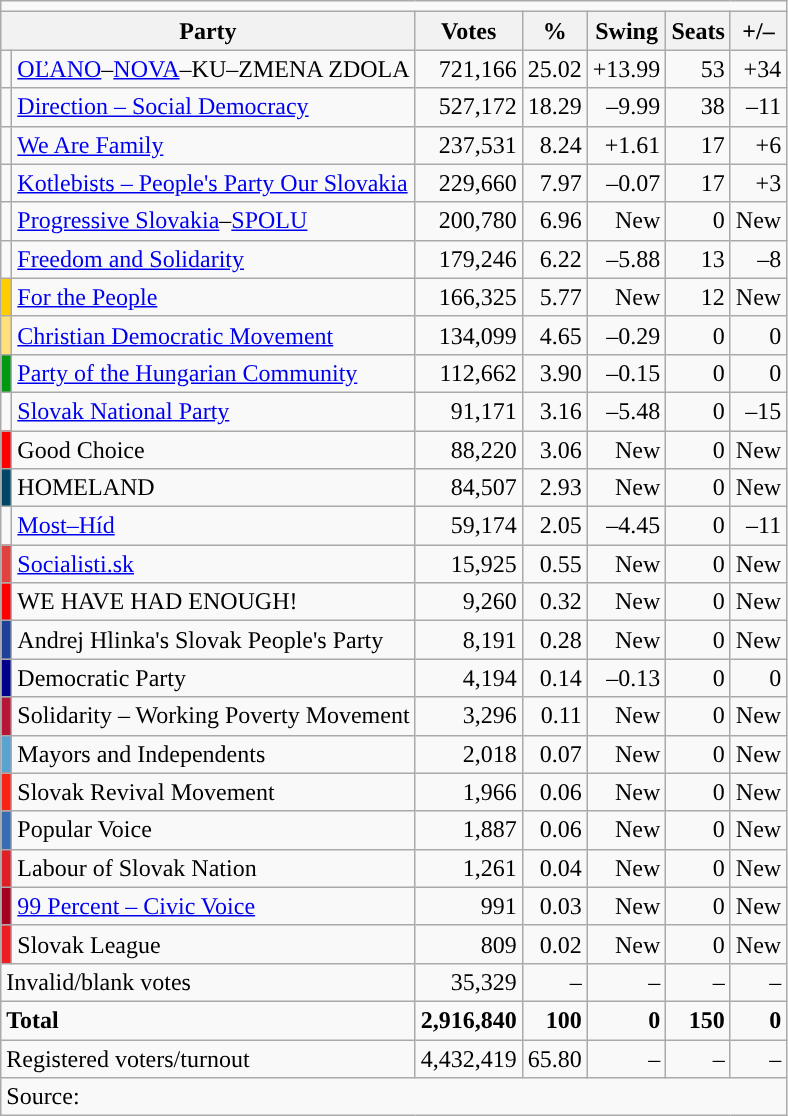<table class="wikitable" style="text-align:right">
<tr>
<td colspan="10" align="center"></td>
</tr>
<tr>
<th colspan="2">Party</th>
<th>Votes</th>
<th>%</th>
<th>Swing</th>
<th>Seats</th>
<th>+/–</th>
</tr>
<tr>
<td></td>
<td align="left"><a href='#'>OĽANO</a>–<a href='#'>NOVA</a>–KU–ZMENA ZDOLA</td>
<td>721,166</td>
<td>25.02</td>
<td>+13.99</td>
<td>53</td>
<td>+34</td>
</tr>
<tr>
<td></td>
<td align="left"><a href='#'>Direction – Social Democracy</a></td>
<td>527,172</td>
<td>18.29</td>
<td>–9.99</td>
<td>38</td>
<td>–11</td>
</tr>
<tr>
<td></td>
<td align="left"><a href='#'>We Are Family</a></td>
<td>237,531</td>
<td>8.24</td>
<td>+1.61</td>
<td>17</td>
<td>+6</td>
</tr>
<tr>
<td></td>
<td align="left"><a href='#'>Kotlebists – People's Party Our Slovakia</a></td>
<td>229,660</td>
<td>7.97</td>
<td>–0.07</td>
<td>17</td>
<td>+3</td>
</tr>
<tr>
<td></td>
<td align="left"><a href='#'>Progressive Slovakia</a>–<a href='#'>SPOLU</a></td>
<td>200,780</td>
<td>6.96</td>
<td>New</td>
<td>0</td>
<td>New</td>
</tr>
<tr>
<td></td>
<td align="left"><a href='#'>Freedom and Solidarity</a></td>
<td>179,246</td>
<td>6.22</td>
<td>–5.88</td>
<td>13</td>
<td>–8</td>
</tr>
<tr>
<td style="color:inherit;background:#FFCC00"></td>
<td align="left"><a href='#'>For the People</a></td>
<td>166,325</td>
<td>5.77</td>
<td>New</td>
<td>12</td>
<td>New</td>
</tr>
<tr>
<td style="color:inherit;background:#FFE17C"></td>
<td align="left"><a href='#'>Christian Democratic Movement</a></td>
<td>134,099</td>
<td>4.65</td>
<td>–0.29</td>
<td>0</td>
<td>0</td>
</tr>
<tr>
<td style="color:inherit;background:#009910"></td>
<td align="left"><a href='#'>Party of the Hungarian Community</a></td>
<td>112,662</td>
<td>3.90</td>
<td>–0.15</td>
<td>0</td>
<td>0</td>
</tr>
<tr>
<td></td>
<td align="left"><a href='#'>Slovak National Party</a></td>
<td>91,171</td>
<td>3.16</td>
<td>–5.48</td>
<td>0</td>
<td>–15</td>
</tr>
<tr>
<td style="color:inherit;background:#FF0000"></td>
<td align="left">Good Choice</td>
<td>88,220</td>
<td>3.06</td>
<td>New</td>
<td>0</td>
<td>New</td>
</tr>
<tr>
<td style="color:inherit;background:#014667"></td>
<td align="left">HOMELAND</td>
<td>84,507</td>
<td>2.93</td>
<td>New</td>
<td>0</td>
<td>New</td>
</tr>
<tr>
<td></td>
<td align="left"><a href='#'>Most–Híd</a></td>
<td>59,174</td>
<td>2.05</td>
<td>–4.45</td>
<td>0</td>
<td>–11</td>
</tr>
<tr>
<td style="color:inherit;background:#E0433F"></td>
<td align="left"><a href='#'>Socialisti.sk</a></td>
<td>15,925</td>
<td>0.55</td>
<td>New</td>
<td>0</td>
<td>New</td>
</tr>
<tr>
<td bgcolor="red"></td>
<td align="left">WE HAVE HAD ENOUGH!</td>
<td>9,260</td>
<td>0.32</td>
<td>New</td>
<td>0</td>
<td>New</td>
</tr>
<tr>
<td style="color:inherit;background:#204198"></td>
<td align="left">Andrej Hlinka's Slovak People's Party</td>
<td>8,191</td>
<td>0.28</td>
<td>New</td>
<td>0</td>
<td>New</td>
</tr>
<tr>
<td bgcolor="00008B"></td>
<td align="left">Democratic Party</td>
<td>4,194</td>
<td>0.14</td>
<td>–0.13</td>
<td>0</td>
<td>0</td>
</tr>
<tr>
<td style="color:inherit;background:#B61737"></td>
<td align="left">Solidarity – Working Poverty Movement</td>
<td>3,296</td>
<td>0.11</td>
<td>New</td>
<td>0</td>
<td>New</td>
</tr>
<tr>
<td style="color:inherit;background:#5aa2D0"></td>
<td align="left">Mayors and Independents</td>
<td>2,018</td>
<td>0.07</td>
<td>New</td>
<td>0</td>
<td>New</td>
</tr>
<tr>
<td style="color:inherit;background:#Fa2215"></td>
<td align="left">Slovak Revival Movement</td>
<td>1,966</td>
<td>0.06</td>
<td>New</td>
<td>0</td>
<td>New</td>
</tr>
<tr>
<td style="color:inherit;background:#376CB3"></td>
<td align="left">Popular Voice</td>
<td>1,887</td>
<td>0.06</td>
<td>New</td>
<td>0</td>
<td>New</td>
</tr>
<tr>
<td style="color:inherit;background:#DE1F26"></td>
<td align="left">Labour of Slovak Nation</td>
<td>1,261</td>
<td>0.04</td>
<td>New</td>
<td>0</td>
<td>New</td>
</tr>
<tr>
<td style="color:inherit;background:#A50020"></td>
<td align="left"><a href='#'>99 Percent – Civic Voice</a></td>
<td>991</td>
<td>0.03</td>
<td>New</td>
<td>0</td>
<td>New</td>
</tr>
<tr>
<td style="color:inherit;background:#EE1D23"></td>
<td align="left">Slovak League</td>
<td>809</td>
<td>0.02</td>
<td>New</td>
<td>0</td>
<td>New</td>
</tr>
<tr>
<td colspan="2" align="left">Invalid/blank votes</td>
<td>35,329</td>
<td>–</td>
<td>–</td>
<td>–</td>
<td>–</td>
</tr>
<tr>
<td colspan="2" align="left"><strong>Total</strong></td>
<td><strong>2,916,840</strong></td>
<td><strong>100</strong></td>
<td><strong>0</strong></td>
<td><strong>150</strong></td>
<td><strong>0</strong></td>
</tr>
<tr>
<td colspan="2" align="left">Registered voters/turnout</td>
<td>4,432,419</td>
<td>65.80</td>
<td>–</td>
<td>–</td>
<td>–</td>
</tr>
<tr>
<td colspan="7" align="left">Source: </td>
</tr>
</table>
